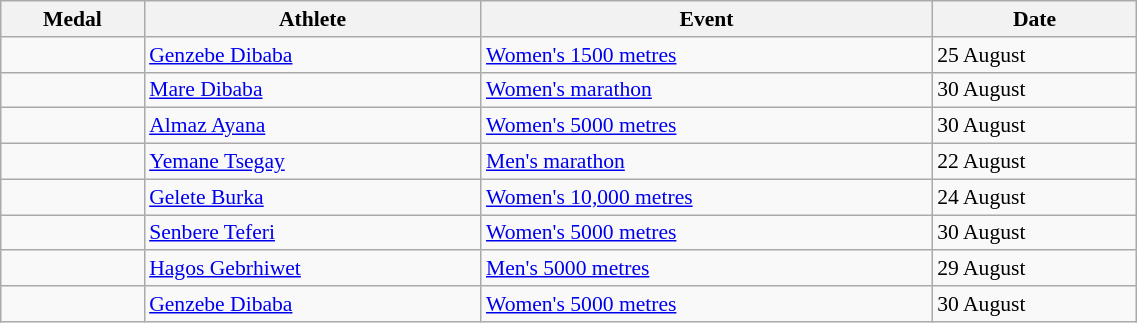<table class="wikitable" style="font-size:90%" width=60%>
<tr>
<th>Medal</th>
<th>Athlete</th>
<th>Event</th>
<th>Date</th>
</tr>
<tr>
<td></td>
<td><a href='#'>Genzebe Dibaba</a></td>
<td><a href='#'>Women's 1500 metres</a></td>
<td>25 August</td>
</tr>
<tr>
<td></td>
<td><a href='#'>Mare Dibaba</a></td>
<td><a href='#'>Women's marathon</a></td>
<td>30 August</td>
</tr>
<tr>
<td></td>
<td><a href='#'>Almaz Ayana</a></td>
<td><a href='#'>Women's 5000 metres</a></td>
<td>30 August</td>
</tr>
<tr>
<td></td>
<td><a href='#'>Yemane Tsegay</a></td>
<td><a href='#'>Men's marathon</a></td>
<td>22 August</td>
</tr>
<tr>
<td></td>
<td><a href='#'>Gelete Burka</a></td>
<td><a href='#'>Women's 10,000 metres</a></td>
<td>24 August</td>
</tr>
<tr>
<td></td>
<td><a href='#'>Senbere Teferi</a></td>
<td><a href='#'>Women's 5000 metres</a></td>
<td>30 August</td>
</tr>
<tr>
<td></td>
<td><a href='#'>Hagos Gebrhiwet</a></td>
<td><a href='#'>Men's 5000 metres</a></td>
<td>29 August</td>
</tr>
<tr>
<td></td>
<td><a href='#'>Genzebe Dibaba</a></td>
<td><a href='#'>Women's 5000 metres</a></td>
<td>30 August</td>
</tr>
</table>
